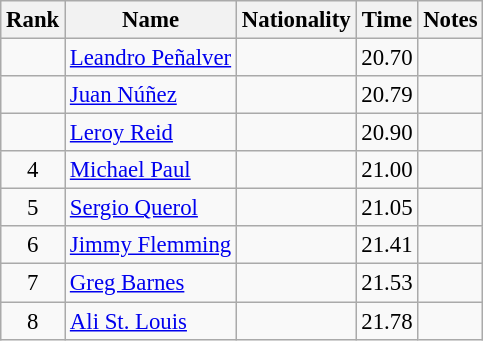<table class="wikitable sortable" style="text-align:center;font-size:95%">
<tr>
<th>Rank</th>
<th>Name</th>
<th>Nationality</th>
<th>Time</th>
<th>Notes</th>
</tr>
<tr>
<td></td>
<td align=left><a href='#'>Leandro Peñalver</a></td>
<td align=left></td>
<td>20.70</td>
<td></td>
</tr>
<tr>
<td></td>
<td align=left><a href='#'>Juan Núñez</a></td>
<td align=left></td>
<td>20.79</td>
<td></td>
</tr>
<tr>
<td></td>
<td align=left><a href='#'>Leroy Reid</a></td>
<td align=left></td>
<td>20.90</td>
<td></td>
</tr>
<tr>
<td>4</td>
<td align=left><a href='#'>Michael Paul</a></td>
<td align=left></td>
<td>21.00</td>
<td></td>
</tr>
<tr>
<td>5</td>
<td align=left><a href='#'>Sergio Querol</a></td>
<td align=left></td>
<td>21.05</td>
<td></td>
</tr>
<tr>
<td>6</td>
<td align=left><a href='#'>Jimmy Flemming</a></td>
<td align=left></td>
<td>21.41</td>
<td></td>
</tr>
<tr>
<td>7</td>
<td align=left><a href='#'>Greg Barnes</a></td>
<td align=left></td>
<td>21.53</td>
<td></td>
</tr>
<tr>
<td>8</td>
<td align=left><a href='#'>Ali St. Louis</a></td>
<td align=left></td>
<td>21.78</td>
<td></td>
</tr>
</table>
